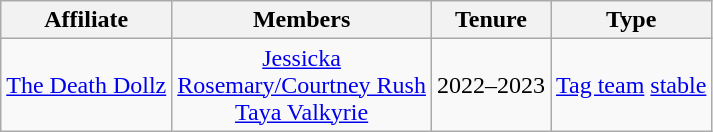<table class="wikitable sortable" style="text-align:center;">
<tr>
<th>Affiliate</th>
<th>Members</th>
<th>Tenure</th>
<th>Type</th>
</tr>
<tr>
<td><a href='#'>The Death Dollz</a></td>
<td><a href='#'>Jessicka</a><br><a href='#'>Rosemary/Courtney Rush</a><br><a href='#'>Taya Valkyrie</a></td>
<td>2022–2023</td>
<td><a href='#'>Tag team</a> <a href='#'>stable</a></td>
</tr>
</table>
